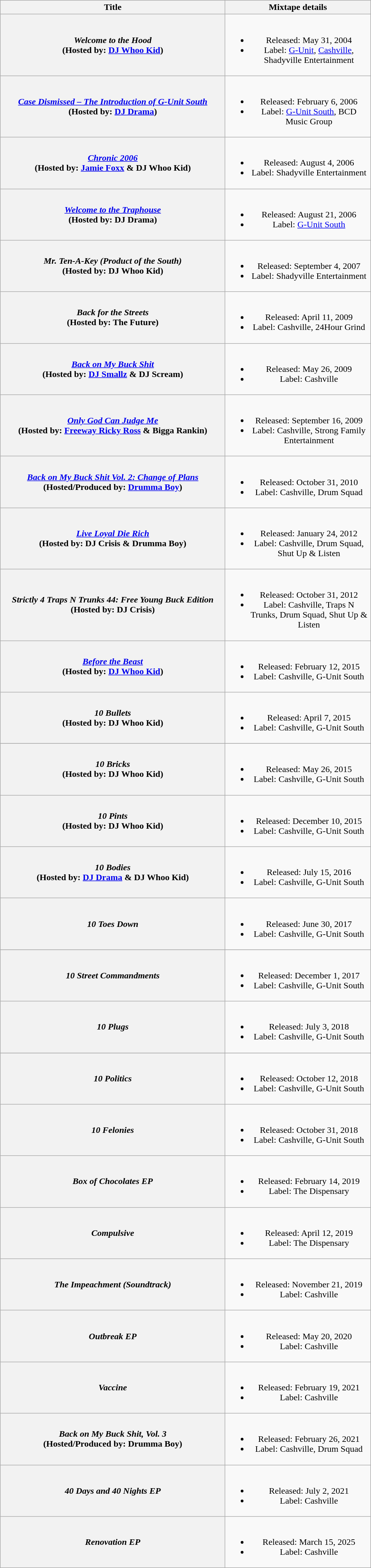<table class="wikitable plainrowheaders" style="text-align:center;">
<tr>
<th scope="col" style="width:25em;">Title</th>
<th scope="col" style="width:16em;">Mixtape details</th>
</tr>
<tr>
<th scope="row"><em>Welcome to the Hood</em><br><span>(Hosted by: <a href='#'>DJ Whoo Kid</a>)</span></th>
<td><br><ul><li>Released: May 31, 2004</li><li>Label: <a href='#'>G-Unit</a>, <a href='#'>Cashville</a>, Shadyville Entertainment</li></ul></td>
</tr>
<tr>
<th scope="row"><em><a href='#'>Case Dismissed – The Introduction of G-Unit South</a></em><br><span>(Hosted by: <a href='#'>DJ Drama</a>)</span></th>
<td><br><ul><li>Released: February 6, 2006</li><li>Label: <a href='#'>G-Unit South</a>, BCD Music Group</li></ul></td>
</tr>
<tr>
<th scope="row"><em><a href='#'>Chronic 2006</a></em><br><span>(Hosted by: <a href='#'>Jamie Foxx</a> & DJ Whoo Kid)</span></th>
<td><br><ul><li>Released: August 4, 2006</li><li>Label: Shadyville Entertainment</li></ul></td>
</tr>
<tr>
<th scope="row"><em><a href='#'>Welcome to the Traphouse</a></em><br><span>(Hosted by: DJ Drama)</span></th>
<td><br><ul><li>Released: August 21, 2006</li><li>Label: <a href='#'>G-Unit South</a></li></ul></td>
</tr>
<tr>
<th scope="row"><em>Mr. Ten-A-Key (Product of the South)</em><br><span>(Hosted by: DJ Whoo Kid)</span></th>
<td><br><ul><li>Released: September 4, 2007</li><li>Label: Shadyville Entertainment</li></ul></td>
</tr>
<tr>
<th scope="row"><em>Back for the Streets</em><br><span>(Hosted by: The Future)</span></th>
<td><br><ul><li>Released: April 11, 2009</li><li>Label: Cashville, 24Hour Grind</li></ul></td>
</tr>
<tr>
<th scope="row"><em><a href='#'>Back on My Buck Shit</a></em><br><span>(Hosted by: <a href='#'>DJ Smallz</a> & DJ Scream)</span></th>
<td><br><ul><li>Released: May 26, 2009</li><li>Label: Cashville</li></ul></td>
</tr>
<tr>
<th scope="row"><em><a href='#'>Only God Can Judge Me</a></em><br><span>(Hosted by: <a href='#'>Freeway Ricky Ross</a> & Bigga Rankin)</span></th>
<td><br><ul><li>Released: September 16, 2009</li><li>Label: Cashville, Strong Family Entertainment</li></ul></td>
</tr>
<tr>
<th scope="row"><em><a href='#'>Back on My Buck Shit Vol. 2: Change of Plans</a></em><br><span>(Hosted/Produced by: <a href='#'>Drumma Boy</a>)</span></th>
<td><br><ul><li>Released: October 31, 2010</li><li>Label: Cashville, Drum Squad</li></ul></td>
</tr>
<tr>
<th scope="row"><em><a href='#'>Live Loyal Die Rich</a></em><br><span>(Hosted by: DJ Crisis & Drumma Boy)</span></th>
<td><br><ul><li>Released: January 24, 2012</li><li>Label: Cashville, Drum Squad, Shut Up & Listen</li></ul></td>
</tr>
<tr>
<th scope="row"><em>Strictly 4 Traps N Trunks 44: Free Young Buck Edition</em><br><span>(Hosted by: DJ Crisis)</span></th>
<td><br><ul><li>Released: October 31, 2012</li><li>Label: Cashville, Traps N Trunks, Drum Squad, Shut Up & Listen</li></ul></td>
</tr>
<tr>
<th scope="row"><em><a href='#'>Before the Beast</a></em><br><span>(Hosted by: <a href='#'>DJ Whoo Kid</a>)</span></th>
<td><br><ul><li>Released: February 12, 2015</li><li>Label: Cashville, G-Unit South</li></ul></td>
</tr>
<tr>
<th scope="row"><em>10 Bullets</em><br><span>(Hosted by: DJ Whoo Kid)</span></th>
<td><br><ul><li>Released: April 7, 2015</li><li>Label: Cashville, G-Unit South</li></ul></td>
</tr>
<tr>
</tr>
<tr>
<th scope="row"><em>10 Bricks</em><br><span>(Hosted by: DJ Whoo Kid)</span></th>
<td><br><ul><li>Released: May 26, 2015</li><li>Label: Cashville, G-Unit South</li></ul></td>
</tr>
<tr>
<th scope="row"><em>10 Pints</em><br><span>(Hosted by: DJ Whoo Kid)</span></th>
<td><br><ul><li>Released: December 10, 2015</li><li>Label: Cashville, G-Unit South</li></ul></td>
</tr>
<tr>
<th scope="row"><em>10 Bodies</em><br><span>(Hosted by: <a href='#'>DJ Drama</a> & DJ Whoo Kid)</span></th>
<td><br><ul><li>Released: July 15, 2016</li><li>Label: Cashville, G-Unit South</li></ul></td>
</tr>
<tr>
<th scope="row"><em>10 Toes Down</em></th>
<td><br><ul><li>Released: June 30, 2017</li><li>Label: Cashville, G-Unit South</li></ul></td>
</tr>
<tr>
</tr>
<tr>
<th scope="row"><em>10 Street Commandments</em></th>
<td><br><ul><li>Released: December 1, 2017</li><li>Label: Cashville, G-Unit South</li></ul></td>
</tr>
<tr>
<th scope="row"><em>10 Plugs</em></th>
<td><br><ul><li>Released: July 3, 2018</li><li>Label: Cashville, G-Unit South</li></ul></td>
</tr>
<tr>
</tr>
<tr>
<th scope="row"><em>10 Politics</em></th>
<td><br><ul><li>Released: October 12, 2018</li><li>Label: Cashville, G-Unit South</li></ul></td>
</tr>
<tr>
<th scope="row"><em>10 Felonies</em></th>
<td><br><ul><li>Released: October 31, 2018</li><li>Label: Cashville, G-Unit South</li></ul></td>
</tr>
<tr>
<th scope="row"><em>Box of Chocolates EP</em></th>
<td><br><ul><li>Released: February 14, 2019</li><li>Label: The Dispensary</li></ul></td>
</tr>
<tr>
<th scope="row"><em>Compulsive</em></th>
<td><br><ul><li>Released: April 12, 2019</li><li>Label: The Dispensary</li></ul></td>
</tr>
<tr>
<th scope="row"><em>The Impeachment (Soundtrack)</em></th>
<td><br><ul><li>Released: November 21, 2019</li><li>Label: Cashville</li></ul></td>
</tr>
<tr>
<th scope="row"><em>Outbreak EP</em></th>
<td><br><ul><li>Released: May 20, 2020</li><li>Label: Cashville</li></ul></td>
</tr>
<tr>
<th scope="row"><em>Vaccine</em></th>
<td><br><ul><li>Released: February 19, 2021</li><li>Label: Cashville</li></ul></td>
</tr>
<tr>
<th scope="row"><em>Back on My Buck Shit, Vol. 3</em><br><span>(Hosted/Produced by: Drumma Boy)</span></th>
<td><br><ul><li>Released: February 26, 2021</li><li>Label: Cashville, Drum Squad</li></ul></td>
</tr>
<tr>
<th scope="row"><em>40 Days and 40 Nights EP</em></th>
<td><br><ul><li>Released: July 2, 2021</li><li>Label: Cashville</li></ul></td>
</tr>
<tr>
<th scope="row"><em>Renovation EP</em></th>
<td><br><ul><li>Released: March 15, 2025</li><li>Label: Cashville</li></ul></td>
</tr>
</table>
